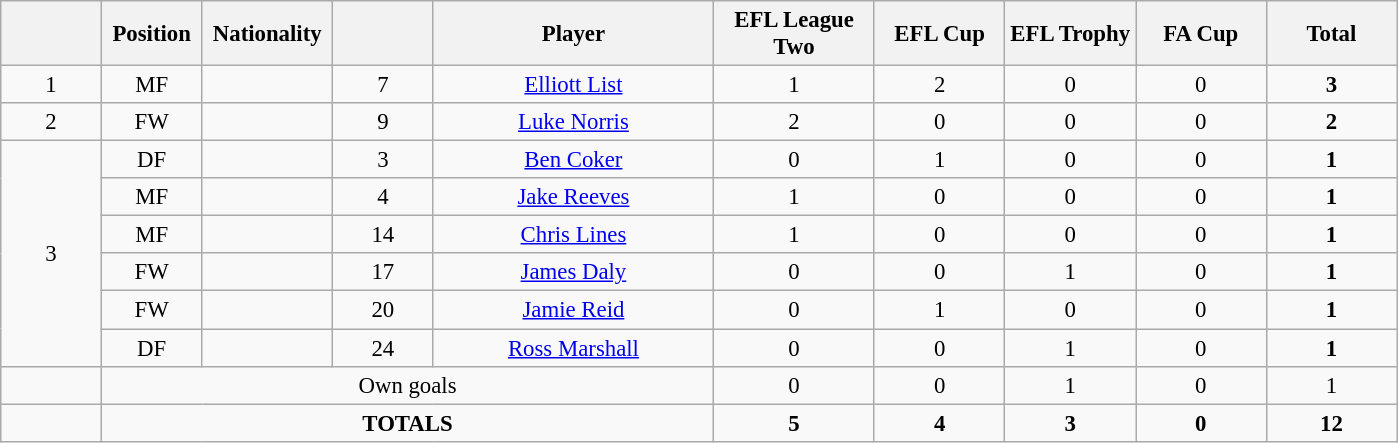<table class="wikitable" style="font-size: 95%; text-align: center;">
<tr>
<th width=60></th>
<th width=60>Position</th>
<th width=80>Nationality</th>
<th width=60></th>
<th width=180>Player</th>
<th width=100>EFL League Two</th>
<th width=80>EFL Cup</th>
<th width=80>EFL Trophy</th>
<th width=80>FA Cup</th>
<th width=80>Total</th>
</tr>
<tr>
<td rowspan=1>1</td>
<td>MF</td>
<td></td>
<td>7</td>
<td><a href='#'>Elliott List</a></td>
<td>1</td>
<td>2</td>
<td>0</td>
<td>0</td>
<td><strong>3</strong></td>
</tr>
<tr>
<td rowspan=1>2</td>
<td>FW</td>
<td></td>
<td>9</td>
<td><a href='#'>Luke Norris</a></td>
<td>2</td>
<td>0</td>
<td>0</td>
<td>0</td>
<td><strong>2</strong></td>
</tr>
<tr>
<td rowspan=6>3</td>
<td>DF</td>
<td></td>
<td>3</td>
<td><a href='#'>Ben Coker</a></td>
<td>0</td>
<td>1</td>
<td>0</td>
<td>0</td>
<td><strong>1</strong></td>
</tr>
<tr>
<td>MF</td>
<td></td>
<td>4</td>
<td><a href='#'>Jake Reeves</a></td>
<td>1</td>
<td>0</td>
<td>0</td>
<td>0</td>
<td><strong>1</strong></td>
</tr>
<tr>
<td>MF</td>
<td></td>
<td>14</td>
<td><a href='#'>Chris Lines</a></td>
<td>1</td>
<td>0</td>
<td>0</td>
<td>0</td>
<td><strong>1</strong></td>
</tr>
<tr>
<td>FW</td>
<td></td>
<td>17</td>
<td><a href='#'>James Daly</a></td>
<td>0</td>
<td>0</td>
<td>1</td>
<td>0</td>
<td><strong>1</strong></td>
</tr>
<tr>
<td>FW</td>
<td></td>
<td>20</td>
<td><a href='#'>Jamie Reid</a></td>
<td>0</td>
<td>1</td>
<td>0</td>
<td>0</td>
<td><strong>1</strong></td>
</tr>
<tr>
<td>DF</td>
<td></td>
<td>24</td>
<td><a href='#'>Ross Marshall</a></td>
<td>0</td>
<td>0</td>
<td>1</td>
<td>0</td>
<td><strong>1</strong></td>
</tr>
<tr>
<td rowspan="1"></td>
<td colspan=4>Own goals</td>
<td>0</td>
<td>0</td>
<td>1</td>
<td>0</td>
<td>1</td>
</tr>
<tr>
<td rowspan="1"></td>
<td colspan=4><strong>TOTALS</strong></td>
<td><strong>5</strong></td>
<td><strong>4</strong></td>
<td><strong>3</strong></td>
<td><strong>0</strong></td>
<td><strong>12</strong></td>
</tr>
</table>
